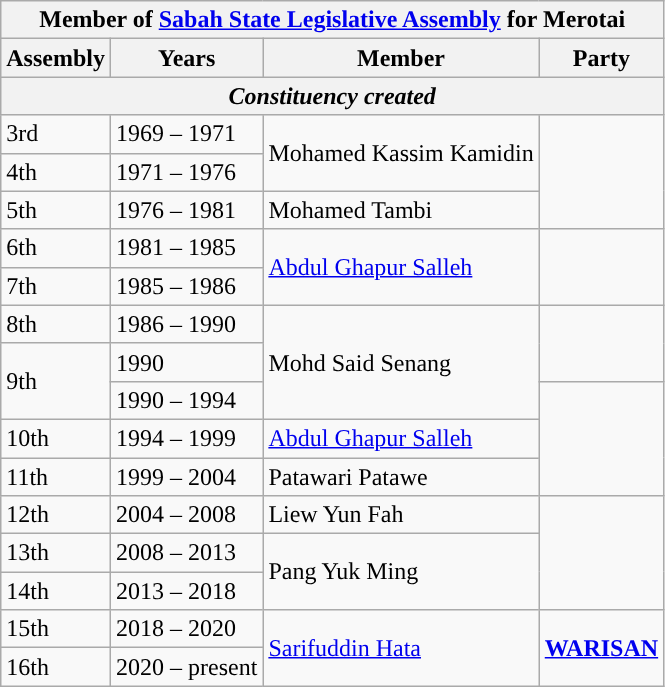<table class="wikitable">
<tr>
<th colspan="4">Member of <a href='#'>Sabah State Legislative Assembly</a> for Merotai</th>
</tr>
<tr>
<th>Assembly</th>
<th>Years</th>
<th>Member</th>
<th>Party</th>
</tr>
<tr>
<th colspan="4" align="center"><em>Constituency created</em></th>
</tr>
<tr>
<td>3rd</td>
<td>1969 – 1971</td>
<td rowspan=2>Mohamed Kassim Kamidin</td>
<td rowspan="3"></td>
</tr>
<tr>
<td>4th</td>
<td>1971 – 1976</td>
</tr>
<tr>
<td>5th</td>
<td>1976 – 1981</td>
<td>Mohamed Tambi</td>
</tr>
<tr>
<td>6th</td>
<td>1981 – 1985</td>
<td rowspan="2"><a href='#'>Abdul Ghapur Salleh</a></td>
<td rowspan="2"></td>
</tr>
<tr>
<td>7th</td>
<td>1985 – 1986</td>
</tr>
<tr>
<td>8th</td>
<td>1986 – 1990</td>
<td rowspan="3">Mohd Said Senang</td>
<td rowspan="2"></td>
</tr>
<tr>
<td rowspan="2">9th</td>
<td>1990</td>
</tr>
<tr>
<td>1990 – 1994</td>
<td rowspan="3"></td>
</tr>
<tr>
<td>10th</td>
<td>1994 – 1999</td>
<td><a href='#'>Abdul Ghapur Salleh</a></td>
</tr>
<tr>
<td>11th</td>
<td>1999 – 2004</td>
<td>Patawari Patawe</td>
</tr>
<tr>
<td>12th</td>
<td>2004 – 2008</td>
<td>Liew Yun Fah</td>
<td rowspan="3"></td>
</tr>
<tr>
<td>13th</td>
<td>2008 – 2013</td>
<td rowspan="2">Pang Yuk Ming</td>
</tr>
<tr>
<td>14th</td>
<td>2013 – 2018</td>
</tr>
<tr>
<td>15th</td>
<td>2018 – 2020</td>
<td rowspan="2"><a href='#'>Sarifuddin Hata</a></td>
<td rowspan="2"><strong><a href='#'>WARISAN</a></strong></td>
</tr>
<tr>
<td>16th</td>
<td>2020 – present</td>
</tr>
</table>
